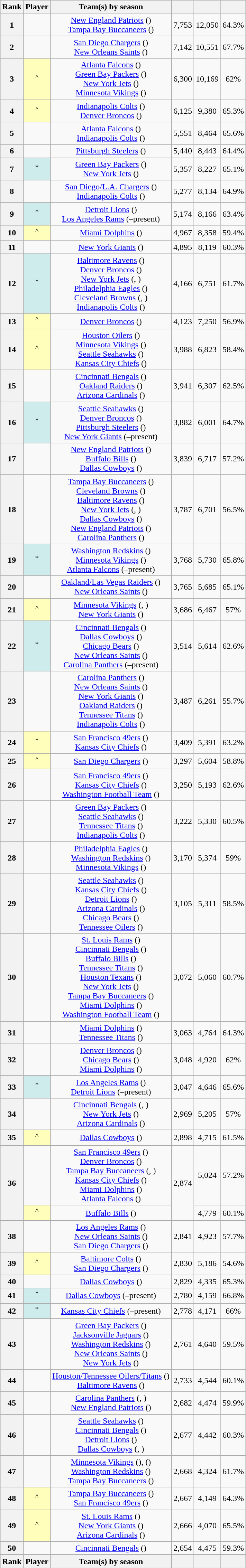<table class="wikitable sortable" style="text-align:center;">
<tr style="white-space: nowrap;">
<th>Rank</th>
<th>Player</th>
<th>Team(s) by season</th>
<th></th>
<th></th>
<th></th>
</tr>
<tr>
<th scope=row>1</th>
<td></td>
<td><a href='#'>New England Patriots</a> ()<br><a href='#'>Tampa Bay Buccaneers</a> ()</td>
<td>7,753</td>
<td>12,050</td>
<td>64.3%</td>
</tr>
<tr>
<th scope=row>2</th>
<td></td>
<td><a href='#'>San Diego Chargers</a> ()<br><a href='#'>New Orleans Saints</a> ()</td>
<td>7,142</td>
<td>10,551</td>
<td>67.7%</td>
</tr>
<tr>
<th scope=row>3</th>
<td style="background:#ffb;"><sup>^</sup></td>
<td><a href='#'>Atlanta Falcons</a> ()<br><a href='#'>Green Bay Packers</a> ()<br><a href='#'>New York Jets</a> ()<br><a href='#'>Minnesota Vikings</a> ()</td>
<td>6,300</td>
<td>10,169</td>
<td>62%</td>
</tr>
<tr>
<th scope=row>4</th>
<td style="background:#ffb;"><sup>^</sup></td>
<td><a href='#'>Indianapolis Colts</a> ()<br><a href='#'>Denver Broncos</a> ()</td>
<td>6,125</td>
<td>9,380</td>
<td>65.3%</td>
</tr>
<tr>
<th scope=row>5</th>
<td></td>
<td><a href='#'>Atlanta Falcons</a> ()<br><a href='#'>Indianapolis Colts</a> ()</td>
<td>5,551</td>
<td>8,464</td>
<td>65.6%</td>
</tr>
<tr>
<th scope=row>6</th>
<td></td>
<td><a href='#'>Pittsburgh Steelers</a> ()</td>
<td>5,440</td>
<td>8,443</td>
<td>64.4%</td>
</tr>
<tr>
<th scope=row>7</th>
<td style="background:#cfecec;"><sup>*</sup></td>
<td><a href='#'>Green Bay Packers</a> ()<br><a href='#'>New York Jets</a> ()</td>
<td>5,357</td>
<td>8,227</td>
<td>65.1%</td>
</tr>
<tr>
<th scope=row>8</th>
<td></td>
<td><a href='#'>San Diego/L.A. Chargers</a> ()<br><a href='#'>Indianapolis Colts</a> ()</td>
<td>5,277</td>
<td>8,134</td>
<td>64.9%</td>
</tr>
<tr>
<th scope=row>9</th>
<td style="background:#cfecec;"><sup>*</sup></td>
<td><a href='#'>Detroit Lions</a> ()<br><a href='#'>Los Angeles Rams</a> (–present)</td>
<td>5,174</td>
<td>8,166</td>
<td>63.4%</td>
</tr>
<tr>
<th scope=row>10</th>
<td style="background:#ffb;"><sup>^</sup></td>
<td><a href='#'>Miami Dolphins</a> ()</td>
<td>4,967</td>
<td>8,358</td>
<td>59.4%</td>
</tr>
<tr>
<th scope=row>11</th>
<td></td>
<td><a href='#'>New York Giants</a> ()</td>
<td>4,895</td>
<td>8,119</td>
<td>60.3%</td>
</tr>
<tr>
<th scope=row>12</th>
<td style="background:#cfecec;"><sup>*</sup></td>
<td><a href='#'>Baltimore Ravens</a> ()<br><a href='#'>Denver Broncos</a> ()<br><a href='#'>New York Jets</a> (, )<br><a href='#'>Philadelphia Eagles</a> ()<br><a href='#'>Cleveland Browns</a> (, )<br><a href='#'>Indianapolis Colts</a> ()</td>
<td>4,166</td>
<td>6,751</td>
<td>61.7%</td>
</tr>
<tr>
<th scope=row>13</th>
<td style="background:#ffb;"><sup>^</sup></td>
<td><a href='#'>Denver Broncos</a> ()</td>
<td>4,123</td>
<td>7,250</td>
<td>56.9%</td>
</tr>
<tr>
<th scope=row>14</th>
<td style="background:#ffb;"><sup>^</sup></td>
<td><a href='#'>Houston Oilers</a> ()<br><a href='#'>Minnesota Vikings</a> ()<br><a href='#'>Seattle Seahawks</a> ()<br><a href='#'>Kansas City Chiefs</a> ()</td>
<td>3,988</td>
<td>6,823</td>
<td>58.4%</td>
</tr>
<tr>
<th scope=row>15</th>
<td></td>
<td><a href='#'>Cincinnati Bengals</a> ()<br><a href='#'>Oakland Raiders</a> ()<br><a href='#'>Arizona Cardinals</a> ()</td>
<td>3,941</td>
<td>6,307</td>
<td>62.5%</td>
</tr>
<tr>
<th scope=row>16</th>
<td style="background:#cfecec;"><sup>*</sup></td>
<td><a href='#'>Seattle Seahawks</a> ()<br><a href='#'>Denver Broncos</a> ()<br><a href='#'>Pittsburgh Steelers</a> ()<br><a href='#'>New York Giants</a> (–present)</td>
<td>3,882</td>
<td>6,001</td>
<td>64.7%</td>
</tr>
<tr>
<th scope=row>17</th>
<td></td>
<td><a href='#'>New England Patriots</a> ()<br><a href='#'>Buffalo Bills</a> ()<br><a href='#'>Dallas Cowboys</a> ()</td>
<td>3,839</td>
<td>6,717</td>
<td>57.2%</td>
</tr>
<tr>
<th scope=row>18</th>
<td></td>
<td><a href='#'>Tampa Bay Buccaneers</a> ()<br><a href='#'>Cleveland Browns</a> ()<br><a href='#'>Baltimore Ravens</a> ()<br><a href='#'>New York Jets</a> (, )<br><a href='#'>Dallas Cowboys</a> ()<br><a href='#'>New England Patriots</a> ()<br><a href='#'>Carolina Panthers</a> ()</td>
<td>3,787</td>
<td>6,701</td>
<td>56.5%</td>
</tr>
<tr>
<th scope=row>19</th>
<td style="background:#cfecec;"><sup>*</sup></td>
<td><a href='#'>Washington Redskins</a> ()<br><a href='#'>Minnesota Vikings</a> ()<br><a href='#'>Atlanta Falcons</a> (–present)</td>
<td>3,768</td>
<td>5,730</td>
<td>65.8%</td>
</tr>
<tr>
<th scope=row>20</th>
<td></td>
<td><a href='#'>Oakland/Las Vegas Raiders</a> ()<br><a href='#'>New Orleans Saints</a> ()</td>
<td>3,765</td>
<td>5,685</td>
<td>65.1%</td>
</tr>
<tr>
<th scope=row>21</th>
<td style="background:#ffb;"><sup>^</sup></td>
<td><a href='#'>Minnesota Vikings</a> (, )<br><a href='#'>New York Giants</a> ()</td>
<td>3,686</td>
<td>6,467</td>
<td>57%</td>
</tr>
<tr>
<th scope=row>22</th>
<td style="background:#cfecec;"><sup>*</sup></td>
<td><a href='#'>Cincinnati Bengals</a> ()<br><a href='#'>Dallas Cowboys</a> ()<br><a href='#'>Chicago Bears</a> ()<br><a href='#'>New Orleans Saints</a> ()<br><a href='#'>Carolina Panthers</a> (–present)</td>
<td>3,514</td>
<td>5,614</td>
<td>62.6%</td>
</tr>
<tr>
<th scope=row>23</th>
<td></td>
<td><a href='#'>Carolina Panthers</a> ()<br><a href='#'>New Orleans Saints</a> ()<br><a href='#'>New York Giants</a> ()<br><a href='#'>Oakland Raiders</a> ()<br><a href='#'>Tennessee Titans</a> ()<br><a href='#'>Indianapolis Colts</a> ()</td>
<td>3,487</td>
<td>6,261</td>
<td>55.7%</td>
</tr>
<tr>
<th scope=row>24</th>
<td style="background:#ffb;"><sup>*</sup></td>
<td><a href='#'>San Francisco 49ers</a> ()<br><a href='#'>Kansas City Chiefs</a> ()</td>
<td>3,409</td>
<td>5,391</td>
<td>63.2%</td>
</tr>
<tr>
<th scope=row>25</th>
<td style="background:#ffb;"><sup>^</sup></td>
<td><a href='#'>San Diego Chargers</a> ()</td>
<td>3,297</td>
<td>5,604</td>
<td>58.8%</td>
</tr>
<tr>
<th scope=row>26</th>
<td></td>
<td><a href='#'>San Francisco 49ers</a> ()<br><a href='#'>Kansas City Chiefs</a> ()<br><a href='#'>Washington Football Team</a> ()</td>
<td>3,250</td>
<td>5,193</td>
<td>62.6%</td>
</tr>
<tr>
<th scope=row>27</th>
<td></td>
<td><a href='#'>Green Bay Packers</a> ()<br><a href='#'>Seattle Seahawks</a> ()<br><a href='#'>Tennessee Titans</a> ()<br><a href='#'>Indianapolis Colts</a> ()</td>
<td>3,222</td>
<td>5,330</td>
<td>60.5%</td>
</tr>
<tr>
<th scope=row>28</th>
<td></td>
<td><a href='#'>Philadelphia Eagles</a> ()<br><a href='#'>Washington Redskins</a> ()<br><a href='#'>Minnesota Vikings</a> ()</td>
<td>3,170</td>
<td>5,374</td>
<td>59%</td>
</tr>
<tr>
<th scope=row>29</th>
<td></td>
<td><a href='#'>Seattle Seahawks</a> ()<br><a href='#'>Kansas City Chiefs</a> ()<br><a href='#'>Detroit Lions</a> ()<br><a href='#'>Arizona Cardinals</a> ()<br><a href='#'>Chicago Bears</a> ()<br><a href='#'>Tennessee Oilers</a> ()</td>
<td>3,105</td>
<td>5,311</td>
<td>58.5%</td>
</tr>
<tr>
<th scope=row>30</th>
<td></td>
<td><a href='#'>St. Louis Rams</a> ()<br><a href='#'>Cincinnati Bengals</a> ()<br><a href='#'>Buffalo Bills</a> ()<br><a href='#'>Tennessee Titans</a> ()<br><a href='#'>Houston Texans</a> ()<br><a href='#'>New York Jets</a> ()<br><a href='#'>Tampa Bay Buccaneers</a> ()<br><a href='#'>Miami Dolphins</a> ()<br><a href='#'>Washington Football Team</a> ()</td>
<td>3,072</td>
<td>5,060</td>
<td>60.7%</td>
</tr>
<tr>
<th scope=row>31</th>
<td></td>
<td><a href='#'>Miami Dolphins</a> ()<br><a href='#'>Tennessee Titans</a> ()</td>
<td>3,063</td>
<td>4,764</td>
<td>64.3%</td>
</tr>
<tr>
<th scope=row>32</th>
<td></td>
<td><a href='#'>Denver Broncos</a> ()<br><a href='#'>Chicago Bears</a> ()<br><a href='#'>Miami Dolphins</a> ()</td>
<td>3,048</td>
<td>4,920</td>
<td>62%</td>
</tr>
<tr>
<th scope=row>33</th>
<td style="background:#cfecec;"><sup>*</sup></td>
<td><a href='#'>Los Angeles Rams</a> ()<br><a href='#'>Detroit Lions</a> (–present)</td>
<td>3,047</td>
<td>4,646</td>
<td>65.6%</td>
</tr>
<tr>
<th scope=row>34</th>
<td></td>
<td><a href='#'>Cincinnati Bengals</a> (, )<br><a href='#'>New York Jets</a> ()<br><a href='#'>Arizona Cardinals</a> ()</td>
<td>2,969</td>
<td>5,205</td>
<td>57%</td>
</tr>
<tr>
<th scope=row>35</th>
<td style="background:#ffb;"><sup>^</sup></td>
<td><a href='#'>Dallas Cowboys</a> ()</td>
<td>2,898</td>
<td>4,715</td>
<td>61.5%</td>
</tr>
<tr>
<th scope=rowgroup rowspan=2>36</th>
<td></td>
<td><a href='#'>San Francisco 49ers</a> ()<br><a href='#'>Denver Broncos</a> ()<br><a href='#'>Tampa Bay Buccaneers</a> (, )<br><a href='#'>Kansas City Chiefs</a> ()<br><a href='#'>Miami Dolphins</a> ()<br><a href='#'>Atlanta Falcons</a> ()</td>
<td rowspan=2>2,874</td>
<td>5,024</td>
<td>57.2%</td>
</tr>
<tr>
<td style="background:#ffb;"><sup>^</sup></td>
<td><a href='#'>Buffalo Bills</a> ()</td>
<td>4,779</td>
<td>60.1%</td>
</tr>
<tr>
<th scope=row>38</th>
<td></td>
<td><a href='#'>Los Angeles Rams</a> ()<br><a href='#'>New Orleans Saints</a> ()<br><a href='#'>San Diego Chargers</a> ()</td>
<td>2,841</td>
<td>4,923</td>
<td>57.7%</td>
</tr>
<tr>
<th scope=row>39</th>
<td style="background:#ffb;"><sup>^</sup></td>
<td><a href='#'>Baltimore Colts</a> ()<br><a href='#'>San Diego Chargers</a> ()</td>
<td>2,830</td>
<td>5,186</td>
<td>54.6%</td>
</tr>
<tr>
<th scope=row>40</th>
<td></td>
<td><a href='#'>Dallas Cowboys</a> ()</td>
<td>2,829</td>
<td>4,335</td>
<td>65.3%</td>
</tr>
<tr>
<th scope=row>41</th>
<td style="background:#cfecec;"><sup>*</sup></td>
<td><a href='#'>Dallas Cowboys</a> (–present)</td>
<td>2,780</td>
<td>4,159</td>
<td>66.8%</td>
</tr>
<tr>
<th scope=row>42</th>
<td style="background:#cfecec;"><sup>*</sup></td>
<td><a href='#'>Kansas City Chiefs</a> (–present)</td>
<td>2,778</td>
<td>4,171</td>
<td>66%</td>
</tr>
<tr>
<th scope=row>43</th>
<td></td>
<td><a href='#'>Green Bay Packers</a> ()<br><a href='#'>Jacksonville Jaguars</a> ()<br><a href='#'>Washington Redskins</a> ()<br><a href='#'>New Orleans Saints</a> ()<br><a href='#'>New York Jets</a> ()</td>
<td>2,761</td>
<td>4,640</td>
<td>59.5%</td>
</tr>
<tr>
<th scope=row>44</th>
<td></td>
<td><a href='#'>Houston/Tennessee Oilers/Titans</a> ()<br><a href='#'>Baltimore Ravens</a> ()</td>
<td>2,733</td>
<td>4,544</td>
<td>60.1%</td>
</tr>
<tr>
<th scope=row>45</th>
<td></td>
<td><a href='#'>Carolina Panthers</a> (, )<br><a href='#'>New England Patriots</a> ()</td>
<td>2,682</td>
<td>4,474</td>
<td>59.9%</td>
</tr>
<tr>
<th scope=row>46</th>
<td></td>
<td><a href='#'>Seattle Seahawks</a> ()<br><a href='#'>Cincinnati Bengals</a> ()<br><a href='#'>Detroit Lions</a> ()<br><a href='#'>Dallas Cowboys</a> (, )</td>
<td>2,677</td>
<td>4,442</td>
<td>60.3%</td>
</tr>
<tr>
<th scope=row>47</th>
<td></td>
<td><a href='#'>Minnesota Vikings</a> (), ()<br><a href='#'>Washington Redskins</a> ()<br><a href='#'>Tampa Bay Buccaneers</a> ()</td>
<td>2,668</td>
<td>4,324</td>
<td>61.7%</td>
</tr>
<tr>
<th scope=row>48</th>
<td style="background:#ffb;"><sup>^</sup></td>
<td><a href='#'>Tampa Bay Buccaneers</a> ()<br><a href='#'>San Francisco 49ers</a> ()</td>
<td>2,667</td>
<td>4,149</td>
<td>64.3%</td>
</tr>
<tr>
<th scope=row>49</th>
<td style="background:#ffb;"><sup>^</sup></td>
<td><a href='#'>St. Louis Rams</a> ()<br><a href='#'>New York Giants</a> ()<br><a href='#'>Arizona Cardinals</a> ()</td>
<td>2,666</td>
<td>4,070</td>
<td>65.5%</td>
</tr>
<tr>
<th scope=row>50</th>
<td></td>
<td><a href='#'>Cincinnati Bengals</a> ()</td>
<td>2,654</td>
<td>4,475</td>
<td>59.3%</td>
</tr>
<tr>
</tr>
<tr style="white-space: nowrap;">
<th>Rank</th>
<th>Player</th>
<th>Team(s) by season</th>
<th></th>
<th></th>
<th></th>
</tr>
</table>
